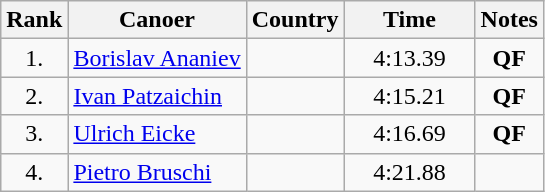<table class="wikitable sortable" style="text-align:center">
<tr>
<th>Rank</th>
<th>Canoer</th>
<th>Country</th>
<th>Time</th>
<th>Notes</th>
</tr>
<tr>
<td width=30>1.</td>
<td align=left athlete><a href='#'>Borislav Ananiev</a></td>
<td align=left athlete></td>
<td width=80>4:13.39</td>
<td><strong>QF</strong></td>
</tr>
<tr>
<td>2.</td>
<td align=left athlete><a href='#'>Ivan Patzaichin</a></td>
<td align=left athlete></td>
<td>4:15.21</td>
<td><strong>QF</strong></td>
</tr>
<tr>
<td>3.</td>
<td align=left athlete><a href='#'>Ulrich Eicke</a></td>
<td align=left athlete></td>
<td>4:16.69</td>
<td><strong>QF</strong></td>
</tr>
<tr>
<td>4.</td>
<td align=left athlete><a href='#'>Pietro Bruschi</a></td>
<td align=left athlete></td>
<td>4:21.88</td>
<td></td>
</tr>
</table>
